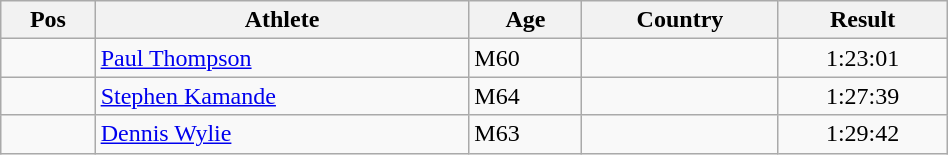<table class="wikitable"  style="text-align:center; width:50%;">
<tr>
<th>Pos</th>
<th>Athlete</th>
<th>Age</th>
<th>Country</th>
<th>Result</th>
</tr>
<tr>
<td align=center></td>
<td align=left><a href='#'>Paul Thompson</a></td>
<td align=left>M60</td>
<td align=left></td>
<td>1:23:01</td>
</tr>
<tr>
<td align=center></td>
<td align=left><a href='#'>Stephen Kamande</a></td>
<td align=left>M64</td>
<td align=left></td>
<td>1:27:39</td>
</tr>
<tr>
<td align=center></td>
<td align=left><a href='#'>Dennis Wylie</a></td>
<td align=left>M63</td>
<td align=left></td>
<td>1:29:42</td>
</tr>
</table>
